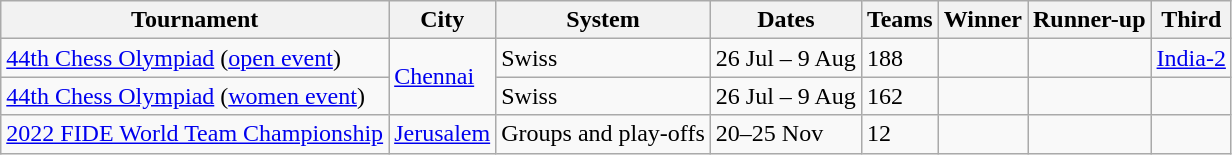<table class="wikitable">
<tr>
<th>Tournament</th>
<th>City</th>
<th>System</th>
<th>Dates</th>
<th>Teams</th>
<th>Winner</th>
<th>Runner-up</th>
<th>Third</th>
</tr>
<tr>
<td><a href='#'>44th Chess Olympiad</a> (<a href='#'>open event</a>)</td>
<td rowspan="2"> <a href='#'>Chennai</a></td>
<td>Swiss</td>
<td>26 Jul – 9 Aug</td>
<td>188</td>
<td><strong></strong></td>
<td></td>
<td> <a href='#'>India-2</a></td>
</tr>
<tr>
<td><a href='#'>44th Chess Olympiad</a> (<a href='#'>women event</a>)</td>
<td>Swiss</td>
<td>26 Jul – 9 Aug</td>
<td>162</td>
<td><strong></strong></td>
<td></td>
<td></td>
</tr>
<tr>
<td><a href='#'>2022 FIDE World Team Championship</a></td>
<td> <a href='#'>Jerusalem</a></td>
<td>Groups and play-offs</td>
<td>20–25 Nov</td>
<td>12</td>
<td><strong></strong></td>
<td></td>
<td></td>
</tr>
</table>
